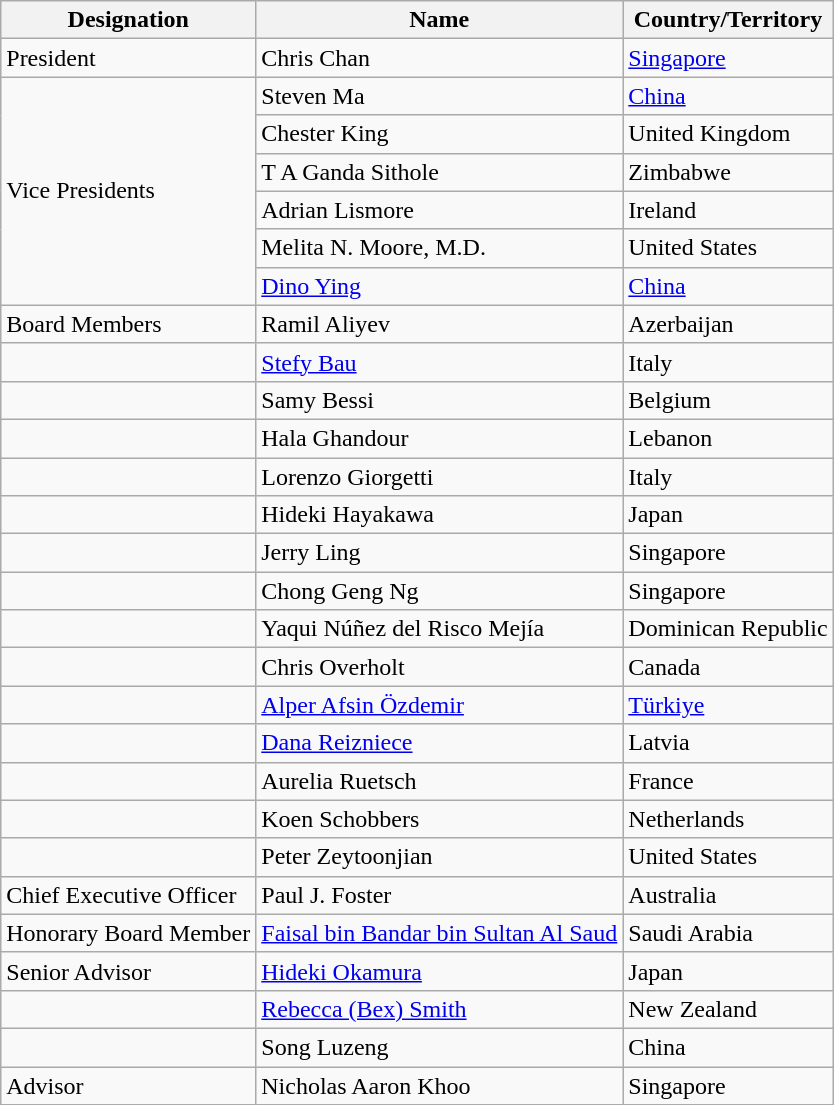<table class="wikitable">
<tr>
<th>Designation</th>
<th>Name</th>
<th>Country/Territory</th>
</tr>
<tr>
<td>President</td>
<td>Chris Chan</td>
<td> <a href='#'>Singapore</a></td>
</tr>
<tr>
<td rowspan="6">Vice Presidents</td>
<td>Steven Ma</td>
<td> <a href='#'>China</a></td>
</tr>
<tr>
<td>Chester King</td>
<td> United Kingdom</td>
</tr>
<tr>
<td>T A Ganda Sithole</td>
<td> Zimbabwe</td>
</tr>
<tr>
<td>Adrian Lismore</td>
<td> Ireland</td>
</tr>
<tr>
<td>Melita N. Moore, M.D.</td>
<td> United States</td>
</tr>
<tr>
<td><a href='#'>Dino Ying</a></td>
<td> <a href='#'>China</a></td>
</tr>
<tr>
<td>Board Members</td>
<td>Ramil Aliyev</td>
<td> Azerbaijan</td>
</tr>
<tr>
<td></td>
<td><a href='#'>Stefy Bau</a></td>
<td> Italy</td>
</tr>
<tr>
<td></td>
<td>Samy Bessi</td>
<td> Belgium</td>
</tr>
<tr>
<td></td>
<td>Hala Ghandour</td>
<td> Lebanon</td>
</tr>
<tr>
<td></td>
<td>Lorenzo Giorgetti</td>
<td> Italy</td>
</tr>
<tr>
<td></td>
<td>Hideki Hayakawa</td>
<td> Japan</td>
</tr>
<tr>
<td></td>
<td>Jerry Ling</td>
<td> Singapore</td>
</tr>
<tr>
<td></td>
<td>Chong Geng Ng</td>
<td> Singapore</td>
</tr>
<tr>
<td></td>
<td>Yaqui Núñez del Risco Mejía</td>
<td> Dominican Republic</td>
</tr>
<tr>
<td></td>
<td>Chris Overholt</td>
<td> Canada</td>
</tr>
<tr>
<td></td>
<td><a href='#'>Alper Afsin Özdemir</a></td>
<td> <a href='#'>Türkiye</a></td>
</tr>
<tr>
<td></td>
<td><a href='#'>Dana Reizniece</a></td>
<td> Latvia</td>
</tr>
<tr>
<td></td>
<td>Aurelia Ruetsch</td>
<td> France</td>
</tr>
<tr>
<td></td>
<td>Koen Schobbers</td>
<td> Netherlands</td>
</tr>
<tr>
<td></td>
<td>Peter Zeytoonjian</td>
<td> United States</td>
</tr>
<tr>
<td>Chief Executive Officer</td>
<td>Paul J. Foster</td>
<td> Australia</td>
</tr>
<tr>
<td>Honorary Board Member</td>
<td><a href='#'>Faisal bin Bandar bin Sultan Al Saud</a></td>
<td> Saudi Arabia</td>
</tr>
<tr>
<td>Senior Advisor</td>
<td><a href='#'>Hideki Okamura</a></td>
<td> Japan</td>
</tr>
<tr>
<td></td>
<td><a href='#'>Rebecca (Bex) Smith</a></td>
<td> New Zealand</td>
</tr>
<tr>
<td></td>
<td>Song Luzeng</td>
<td> China</td>
</tr>
<tr>
<td>Advisor</td>
<td>Nicholas Aaron Khoo</td>
<td> Singapore</td>
</tr>
</table>
